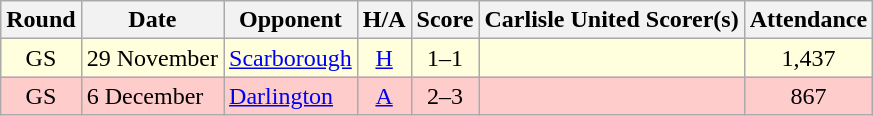<table class="wikitable" style="text-align:center">
<tr>
<th>Round</th>
<th>Date</th>
<th>Opponent</th>
<th>H/A</th>
<th>Score</th>
<th>Carlisle United Scorer(s)</th>
<th>Attendance</th>
</tr>
<tr bgcolor=#ffffdd>
<td>GS</td>
<td align=left>29 November</td>
<td align=left><a href='#'>Scarborough</a></td>
<td><a href='#'>H</a></td>
<td>1–1</td>
<td align=left></td>
<td>1,437</td>
</tr>
<tr bgcolor=#FFCCCC>
<td>GS</td>
<td align=left>6 December</td>
<td align=left><a href='#'>Darlington</a></td>
<td><a href='#'>A</a></td>
<td>2–3</td>
<td align=left></td>
<td>867</td>
</tr>
</table>
